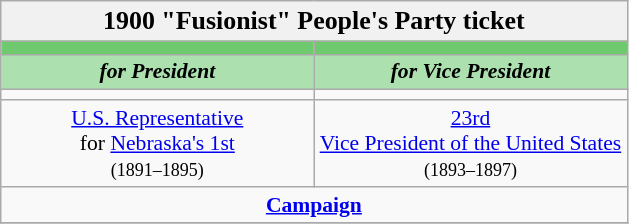<table class="wikitable" style="font-size:90%; text-align:center;">
<tr>
<td style="background:#f1f1f1;" colspan="30"><big><strong>1900 "Fusionist" People's Party ticket</strong></big></td>
</tr>
<tr>
<th style="width:3em; font-size:135%; background:#6EC96F; width:200px;"><a href='#'></a></th>
<th style="width:3em; font-size:135%; background:#6EC96F; width:200px;"><a href='#'></a></th>
</tr>
<tr>
<td style="width:3em; font-size:100%; color:#000; background:#ACE1AF; width:200px;"><strong><em>for President</em></strong></td>
<td style="width:3em; font-size:100%; color:#000; background:#ACE1AF; width:200px;"><strong><em>for Vice President</em></strong></td>
</tr>
<tr>
<td></td>
<td></td>
</tr>
<tr>
<td><a href='#'>U.S. Representative</a><br>for <a href='#'>Nebraska's 1st</a><br><small>(1891–1895)</small></td>
<td><a href='#'>23rd</a><br><a href='#'>Vice President of the United States</a><br><small>(1893–1897)</small></td>
</tr>
<tr>
<td colspan=2><a href='#'><strong>Campaign</strong></a></td>
</tr>
<tr>
</tr>
</table>
